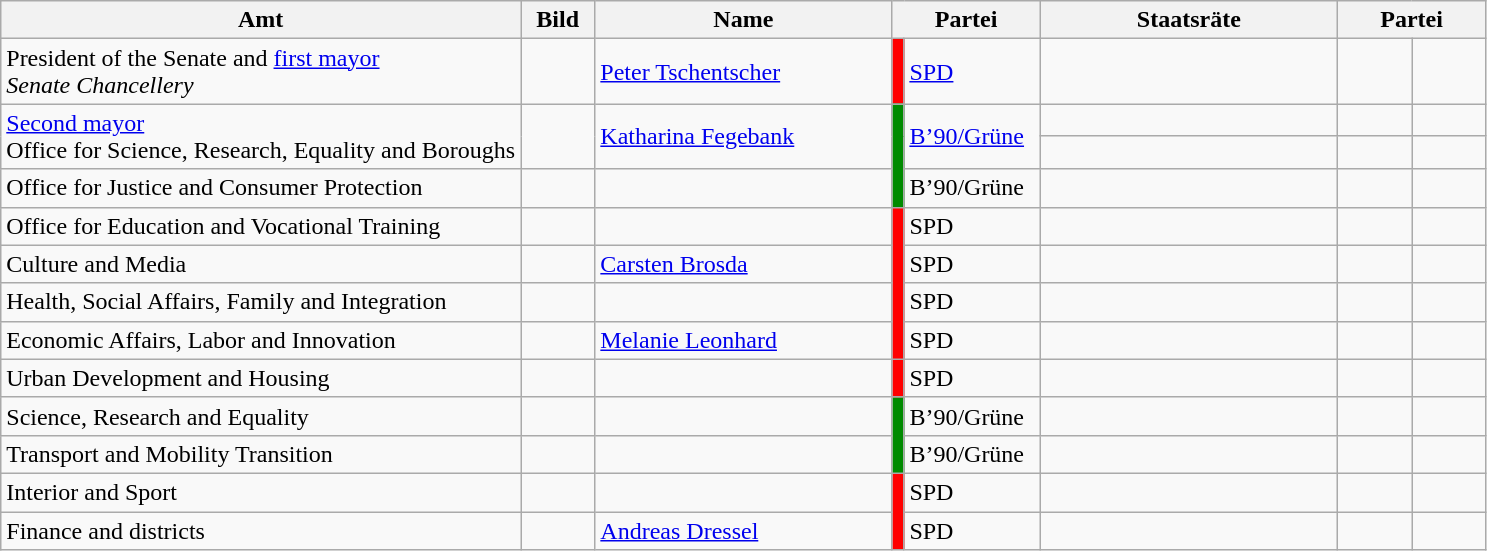<table class="wikitable sortable">
<tr>
<th style="width:35%">Amt</th>
<th class="unsortable">Bild</th>
<th style="width:20%">Name</th>
<th colspan="2" style="width:10%">Partei</th>
<th style="width:20%">Staatsräte</th>
<th colspan="2" style="width:10%">Partei</th>
</tr>
<tr>
<td>President of the Senate and <a href='#'>first mayor</a><br><em>Senate Chancellery</em></td>
<td></td>
<td><a href='#'>Peter Tschentscher</a></td>
<td style="background:#FF0000;"></td>
<td><a href='#'>SPD</a></td>
<td></td>
<td></td>
<td></td>
</tr>
<tr>
<td rowspan="2"><a href='#'>Second mayor</a><br>Office for Science, Research, Equality and Boroughs</td>
<td rowspan="2"></td>
<td rowspan="2"><a href='#'>Katharina Fegebank</a></td>
<td rowspan="3" style="background:#008B00"></td>
<td rowspan="2"><a href='#'>B’90/Grüne</a></td>
<td></td>
<td></td>
<td></td>
</tr>
<tr>
<td></td>
<td></td>
<td></td>
</tr>
<tr>
<td>Office for Justice and Consumer Protection</td>
<td></td>
<td></td>
<td>B’90/Grüne</td>
<td></td>
<td></td>
<td></td>
</tr>
<tr>
<td>Office for Education and Vocational Training</td>
<td></td>
<td></td>
<td rowspan="4" style="background:#FF0000;"></td>
<td>SPD</td>
<td></td>
<td></td>
<td></td>
</tr>
<tr>
<td>Culture and Media</td>
<td></td>
<td><a href='#'>Carsten Brosda</a></td>
<td>SPD</td>
<td></td>
<td></td>
<td></td>
</tr>
<tr>
<td>Health, Social Affairs, Family and Integration</td>
<td></td>
<td></td>
<td>SPD</td>
<td></td>
<td></td>
<td></td>
</tr>
<tr>
<td>Economic Affairs, Labor and Innovation</td>
<td></td>
<td><a href='#'>Melanie Leonhard</a></td>
<td>SPD</td>
<td></td>
<td></td>
<td></td>
</tr>
<tr>
<td>Urban Development and Housing</td>
<td></td>
<td></td>
<td style="background:#FF0000;"></td>
<td>SPD</td>
<td></td>
<td></td>
<td></td>
</tr>
<tr>
<td>Science, Research and Equality</td>
<td></td>
<td></td>
<td rowspan="2" style="background:#008B00"></td>
<td>B’90/Grüne</td>
<td></td>
<td></td>
<td></td>
</tr>
<tr>
<td>Transport and Mobility Transition</td>
<td></td>
<td></td>
<td>B’90/Grüne</td>
<td></td>
<td></td>
<td></td>
</tr>
<tr>
<td>Interior and Sport</td>
<td></td>
<td></td>
<td rowspan="2" style="background:#FF0000;"></td>
<td>SPD</td>
<td></td>
<td></td>
<td></td>
</tr>
<tr>
<td>Finance and districts</td>
<td></td>
<td><a href='#'>Andreas Dressel</a></td>
<td>SPD</td>
<td></td>
<td></td>
<td></td>
</tr>
</table>
